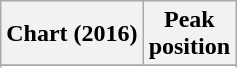<table class="wikitable plainrowheaders sortable" style="text-align-center;">
<tr>
<th scope="col">Chart (2016)</th>
<th scope="col">Peak<br>position</th>
</tr>
<tr>
</tr>
<tr>
</tr>
<tr>
</tr>
<tr>
</tr>
</table>
